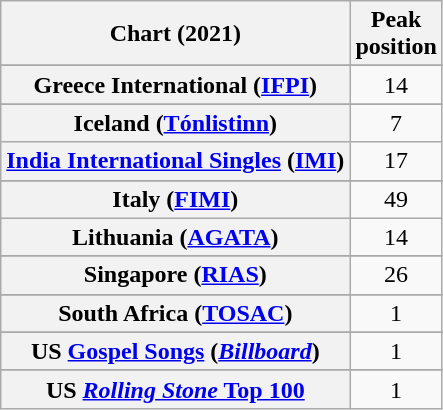<table class="wikitable sortable plainrowheaders" style="text-align:center">
<tr>
<th scope="col">Chart (2021)</th>
<th scope="col">Peak<br>position</th>
</tr>
<tr>
</tr>
<tr>
</tr>
<tr>
</tr>
<tr>
</tr>
<tr>
</tr>
<tr>
</tr>
<tr>
</tr>
<tr>
</tr>
<tr>
</tr>
<tr>
<th scope="row">Greece International (<a href='#'>IFPI</a>)</th>
<td>14</td>
</tr>
<tr>
</tr>
<tr>
<th scope="row">Iceland (<a href='#'>Tónlistinn</a>)</th>
<td>7</td>
</tr>
<tr>
<th scope="row"><a href='#'>India International Singles</a> (<a href='#'>IMI</a>)</th>
<td>17</td>
</tr>
<tr>
</tr>
<tr>
<th scope="row">Italy (<a href='#'>FIMI</a>)</th>
<td>49</td>
</tr>
<tr>
<th scope="row">Lithuania (<a href='#'>AGATA</a>)</th>
<td>14</td>
</tr>
<tr>
</tr>
<tr>
</tr>
<tr>
</tr>
<tr>
</tr>
<tr>
<th scope="row">Singapore (<a href='#'>RIAS</a>)</th>
<td>26</td>
</tr>
<tr>
</tr>
<tr>
<th scope="row">South Africa (<a href='#'>TOSAC</a>)</th>
<td>1</td>
</tr>
<tr>
</tr>
<tr>
</tr>
<tr>
</tr>
<tr>
</tr>
<tr>
</tr>
<tr>
</tr>
<tr>
<th scope="row">US <a href='#'>Gospel Songs</a> (<em><a href='#'>Billboard</a></em>)</th>
<td>1</td>
</tr>
<tr>
</tr>
<tr>
</tr>
<tr>
</tr>
<tr>
<th scope="row">US <a href='#'><em>Rolling Stone</em> Top 100</a></th>
<td>1</td>
</tr>
</table>
